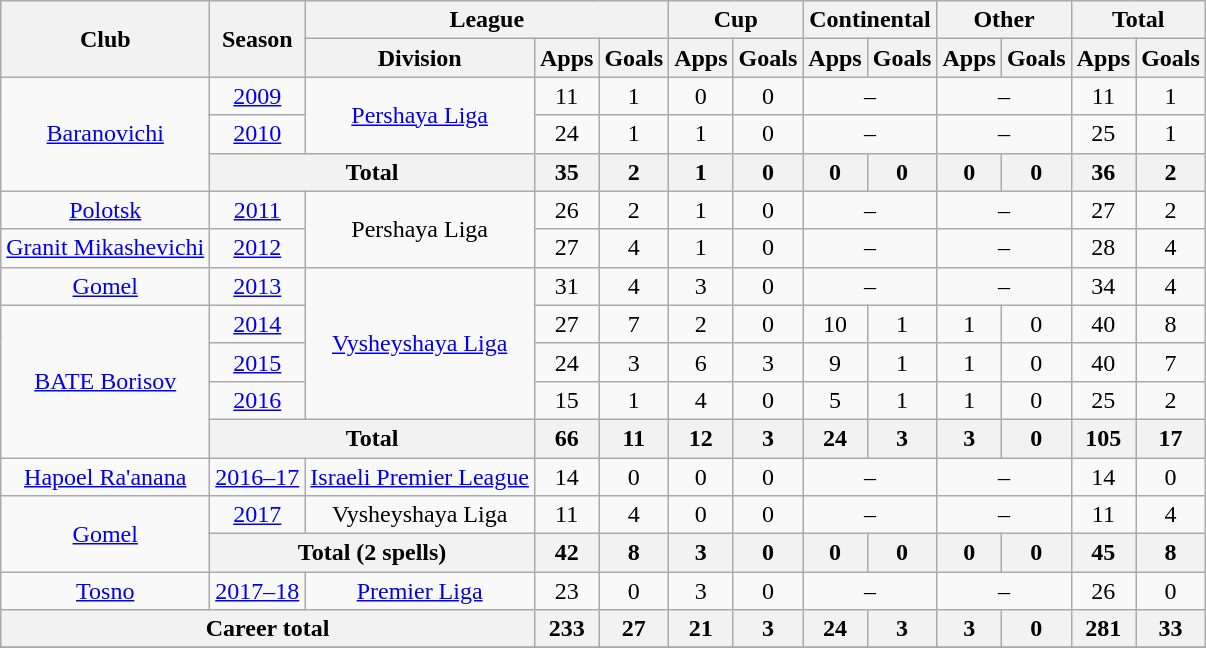<table class="wikitable" style="text-align: center;">
<tr>
<th rowspan=2>Club</th>
<th rowspan=2>Season</th>
<th colspan=3>League</th>
<th colspan=2>Cup</th>
<th colspan=2>Continental</th>
<th colspan=2>Other</th>
<th colspan=2>Total</th>
</tr>
<tr>
<th>Division</th>
<th>Apps</th>
<th>Goals</th>
<th>Apps</th>
<th>Goals</th>
<th>Apps</th>
<th>Goals</th>
<th>Apps</th>
<th>Goals</th>
<th>Apps</th>
<th>Goals</th>
</tr>
<tr>
<td rowspan=3><a href='#'>Baranovichi</a></td>
<td><a href='#'>2009</a></td>
<td rowspan=2><a href='#'>Pershaya Liga</a></td>
<td>11</td>
<td>1</td>
<td>0</td>
<td>0</td>
<td colspan=2>–</td>
<td colspan=2>–</td>
<td>11</td>
<td>1</td>
</tr>
<tr>
<td><a href='#'>2010</a></td>
<td>24</td>
<td>1</td>
<td>1</td>
<td>0</td>
<td colspan=2>–</td>
<td colspan=2>–</td>
<td>25</td>
<td>1</td>
</tr>
<tr>
<th colspan=2>Total</th>
<th>35</th>
<th>2</th>
<th>1</th>
<th>0</th>
<th>0</th>
<th>0</th>
<th>0</th>
<th>0</th>
<th>36</th>
<th>2</th>
</tr>
<tr>
<td><a href='#'>Polotsk</a></td>
<td><a href='#'>2011</a></td>
<td rowspan=2>Pershaya Liga</td>
<td>26</td>
<td>2</td>
<td>1</td>
<td>0</td>
<td colspan=2>–</td>
<td colspan=2>–</td>
<td>27</td>
<td>2</td>
</tr>
<tr>
<td><a href='#'>Granit Mikashevichi</a></td>
<td><a href='#'>2012</a></td>
<td>27</td>
<td>4</td>
<td>1</td>
<td>0</td>
<td colspan=2>–</td>
<td colspan=2>–</td>
<td>28</td>
<td>4</td>
</tr>
<tr>
<td><a href='#'>Gomel</a></td>
<td><a href='#'>2013</a></td>
<td rowspan=4><a href='#'>Vysheyshaya Liga</a></td>
<td>31</td>
<td>4</td>
<td>3</td>
<td>0</td>
<td colspan=2>–</td>
<td colspan=2>–</td>
<td>34</td>
<td>4</td>
</tr>
<tr>
<td rowspan=4><a href='#'>BATE Borisov</a></td>
<td><a href='#'>2014</a></td>
<td>27</td>
<td>7</td>
<td>2</td>
<td>0</td>
<td>10</td>
<td>1</td>
<td>1</td>
<td>0</td>
<td>40</td>
<td>8</td>
</tr>
<tr>
<td><a href='#'>2015</a></td>
<td>24</td>
<td>3</td>
<td>6</td>
<td>3</td>
<td>9</td>
<td>1</td>
<td>1</td>
<td>0</td>
<td>40</td>
<td>7</td>
</tr>
<tr>
<td><a href='#'>2016</a></td>
<td>15</td>
<td>1</td>
<td>4</td>
<td>0</td>
<td>5</td>
<td>1</td>
<td>1</td>
<td>0</td>
<td>25</td>
<td>2</td>
</tr>
<tr>
<th colspan=2>Total</th>
<th>66</th>
<th>11</th>
<th>12</th>
<th>3</th>
<th>24</th>
<th>3</th>
<th>3</th>
<th>0</th>
<th>105</th>
<th>17</th>
</tr>
<tr>
<td><a href='#'>Hapoel Ra'anana</a></td>
<td><a href='#'>2016–17</a></td>
<td><a href='#'>Israeli Premier League</a></td>
<td>14</td>
<td>0</td>
<td>0</td>
<td>0</td>
<td colspan=2>–</td>
<td colspan=2>–</td>
<td>14</td>
<td>0</td>
</tr>
<tr>
<td rowspan=2><a href='#'>Gomel</a></td>
<td><a href='#'>2017</a></td>
<td>Vysheyshaya Liga</td>
<td>11</td>
<td>4</td>
<td>0</td>
<td>0</td>
<td colspan=2>–</td>
<td colspan=2>–</td>
<td>11</td>
<td>4</td>
</tr>
<tr>
<th colspan=2>Total (2 spells)</th>
<th>42</th>
<th>8</th>
<th>3</th>
<th>0</th>
<th>0</th>
<th>0</th>
<th>0</th>
<th>0</th>
<th>45</th>
<th>8</th>
</tr>
<tr>
<td><a href='#'>Tosno</a></td>
<td><a href='#'>2017–18</a></td>
<td><a href='#'>Premier Liga</a></td>
<td>23</td>
<td>0</td>
<td>3</td>
<td>0</td>
<td colspan=2>–</td>
<td colspan=2>–</td>
<td>26</td>
<td>0</td>
</tr>
<tr>
<th colspan=3>Career total</th>
<th>233</th>
<th>27</th>
<th>21</th>
<th>3</th>
<th>24</th>
<th>3</th>
<th>3</th>
<th>0</th>
<th>281</th>
<th>33</th>
</tr>
<tr>
</tr>
</table>
